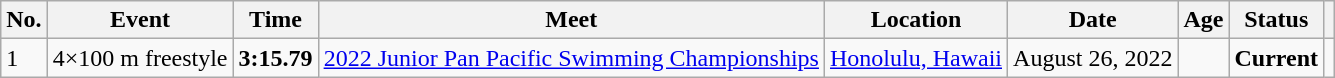<table class="wikitable">
<tr>
<th>No.</th>
<th>Event</th>
<th>Time</th>
<th>Meet</th>
<th>Location</th>
<th>Date</th>
<th>Age</th>
<th>Status</th>
<th></th>
</tr>
<tr>
<td>1</td>
<td>4×100 m freestyle</td>
<td style="text-align:center;"><strong>3:15.79</strong></td>
<td><a href='#'>2022 Junior Pan Pacific Swimming Championships</a></td>
<td><a href='#'>Honolulu, Hawaii</a></td>
<td>August 26, 2022</td>
<td style="text-align:center;"></td>
<td style="text-align:center;"><strong>Current</strong></td>
<td style="text-align:center;"></td>
</tr>
</table>
